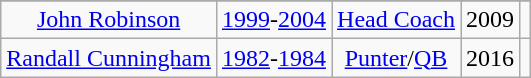<table class="wikitable" style="text-align:center;">
<tr>
</tr>
<tr>
<td><a href='#'>John Robinson</a></td>
<td><a href='#'>1999</a>-<a href='#'>2004</a></td>
<td><a href='#'>Head Coach</a></td>
<td>2009</td>
<td></td>
</tr>
<tr>
<td><a href='#'>Randall Cunningham</a></td>
<td><a href='#'>1982</a>-<a href='#'>1984</a></td>
<td><a href='#'>Punter</a>/<a href='#'>QB</a></td>
<td>2016</td>
<td></td>
</tr>
</table>
